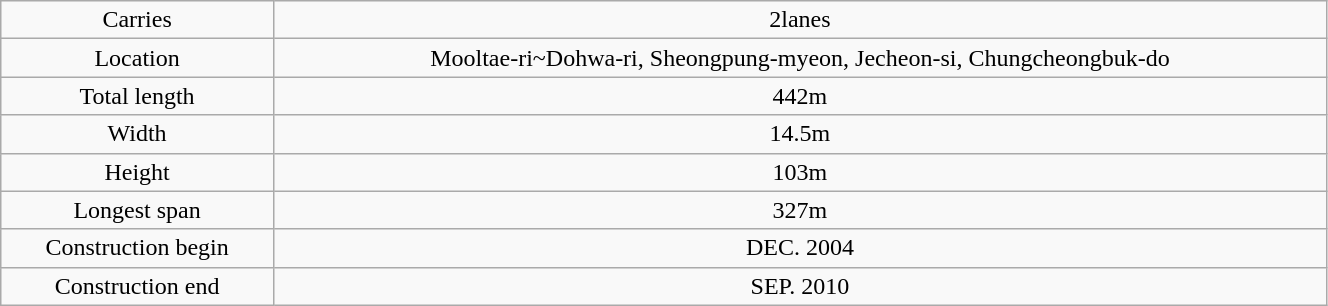<table class="wikitable" width="70%">
<tr>
<td align="center">Carries</td>
<td align="center">2lanes</td>
</tr>
<tr>
<td align="center">Location</td>
<td align="center">Mooltae-ri~Dohwa-ri, Sheongpung-myeon, Jecheon-si, Chungcheongbuk-do</td>
</tr>
<tr>
<td align="center">Total length</td>
<td align="center">442m</td>
</tr>
<tr>
<td align="center">Width</td>
<td align="center">14.5m</td>
</tr>
<tr>
<td align="center">Height</td>
<td align="center">103m</td>
</tr>
<tr>
<td align="center">Longest span</td>
<td align="center">327m</td>
</tr>
<tr>
<td align="center">Construction begin</td>
<td align="center">DEC. 2004</td>
</tr>
<tr>
<td align="center">Construction end</td>
<td align="center">SEP. 2010</td>
</tr>
</table>
